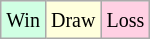<table class="wikitable">
<tr>
<td style="background-color: #d0ffe3;"><small>Win</small></td>
<td style="background-color: #ffffdd;"><small>Draw</small></td>
<td style="background-color: #ffd0e3;"><small>Loss</small></td>
</tr>
</table>
